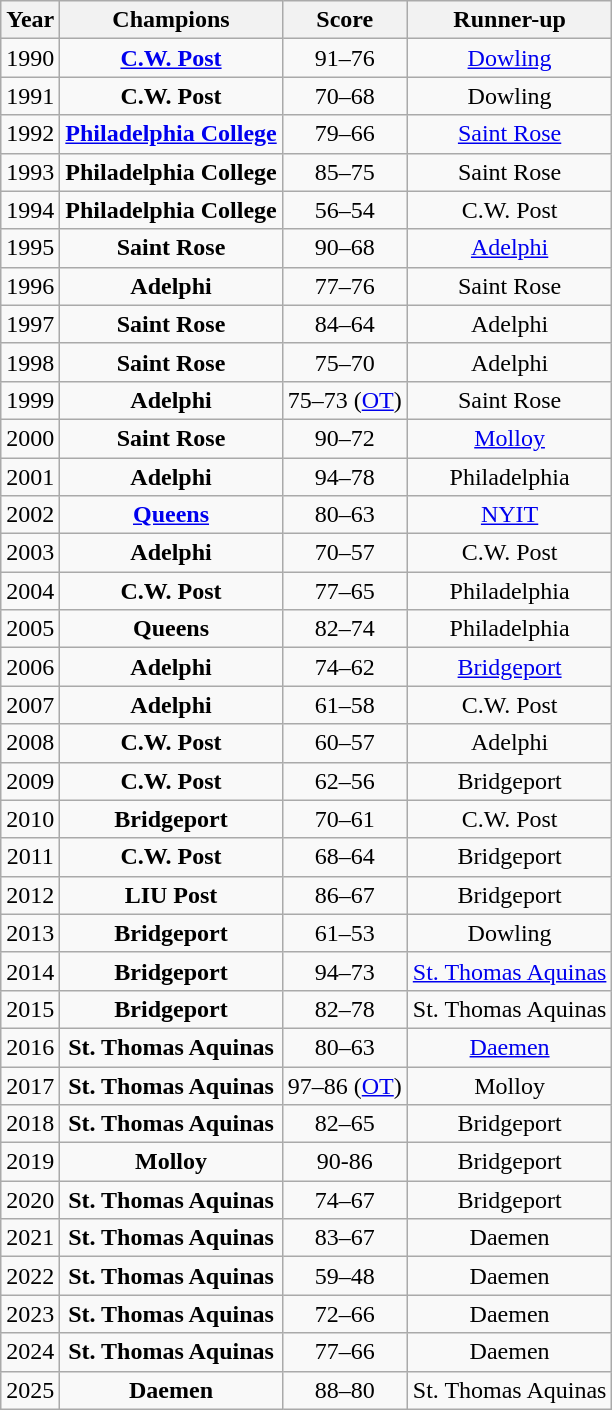<table class="wikitable sortable">
<tr>
<th>Year</th>
<th>Champions</th>
<th>Score</th>
<th>Runner-up</th>
</tr>
<tr align=center>
<td>1990</td>
<td><strong><a href='#'>C.W. Post</a></strong></td>
<td>91–76</td>
<td><a href='#'>Dowling</a></td>
</tr>
<tr align=center>
<td>1991</td>
<td><strong>C.W. Post</strong></td>
<td>70–68</td>
<td>Dowling</td>
</tr>
<tr align=center>
<td>1992</td>
<td><strong><a href='#'>Philadelphia College</a></strong></td>
<td>79–66</td>
<td><a href='#'>Saint Rose</a></td>
</tr>
<tr align=center>
<td>1993</td>
<td><strong>Philadelphia College</strong></td>
<td>85–75</td>
<td>Saint Rose</td>
</tr>
<tr align=center>
<td>1994</td>
<td><strong>Philadelphia College</strong></td>
<td>56–54</td>
<td>C.W. Post</td>
</tr>
<tr align=center>
<td>1995</td>
<td><strong>Saint Rose</strong></td>
<td>90–68</td>
<td><a href='#'>Adelphi</a></td>
</tr>
<tr align=center>
<td>1996</td>
<td><strong>Adelphi</strong></td>
<td>77–76</td>
<td>Saint Rose</td>
</tr>
<tr align=center>
<td>1997</td>
<td><strong>Saint Rose</strong></td>
<td>84–64</td>
<td>Adelphi</td>
</tr>
<tr align=center>
<td>1998</td>
<td><strong>Saint Rose</strong></td>
<td>75–70</td>
<td>Adelphi</td>
</tr>
<tr align=center>
<td>1999</td>
<td><strong>Adelphi</strong></td>
<td>75–73 (<a href='#'>OT</a>)</td>
<td>Saint Rose</td>
</tr>
<tr align=center>
<td>2000</td>
<td><strong>Saint Rose</strong></td>
<td>90–72</td>
<td><a href='#'>Molloy</a></td>
</tr>
<tr align=center>
<td>2001</td>
<td><strong>Adelphi</strong></td>
<td>94–78</td>
<td>Philadelphia</td>
</tr>
<tr align=center>
<td>2002</td>
<td><strong><a href='#'>Queens</a></strong></td>
<td>80–63</td>
<td><a href='#'>NYIT</a></td>
</tr>
<tr align=center>
<td>2003</td>
<td><strong>Adelphi</strong></td>
<td>70–57</td>
<td>C.W. Post</td>
</tr>
<tr align=center>
<td>2004</td>
<td><strong>C.W. Post</strong></td>
<td>77–65</td>
<td>Philadelphia</td>
</tr>
<tr align=center>
<td>2005</td>
<td><strong>Queens</strong></td>
<td>82–74</td>
<td>Philadelphia</td>
</tr>
<tr align=center>
<td>2006</td>
<td><strong>Adelphi</strong></td>
<td>74–62</td>
<td><a href='#'>Bridgeport</a></td>
</tr>
<tr align=center>
<td>2007</td>
<td><strong>Adelphi</strong></td>
<td>61–58</td>
<td>C.W. Post</td>
</tr>
<tr align=center>
<td>2008</td>
<td><strong>C.W. Post</strong></td>
<td>60–57</td>
<td>Adelphi</td>
</tr>
<tr align=center>
<td>2009</td>
<td><strong>C.W. Post</strong></td>
<td>62–56</td>
<td>Bridgeport</td>
</tr>
<tr align=center>
<td>2010</td>
<td><strong>Bridgeport</strong></td>
<td>70–61</td>
<td>C.W. Post</td>
</tr>
<tr align=center>
<td>2011</td>
<td><strong>C.W. Post</strong></td>
<td>68–64</td>
<td>Bridgeport</td>
</tr>
<tr align=center>
<td>2012</td>
<td><strong>LIU Post</strong></td>
<td>86–67</td>
<td>Bridgeport</td>
</tr>
<tr align=center>
<td>2013</td>
<td><strong>Bridgeport</strong></td>
<td>61–53</td>
<td>Dowling</td>
</tr>
<tr align=center>
<td>2014</td>
<td><strong>Bridgeport</strong></td>
<td>94–73</td>
<td><a href='#'>St. Thomas Aquinas</a></td>
</tr>
<tr align=center>
<td>2015</td>
<td><strong>Bridgeport</strong></td>
<td>82–78</td>
<td>St. Thomas Aquinas</td>
</tr>
<tr align=center>
<td>2016</td>
<td><strong>St. Thomas Aquinas</strong></td>
<td>80–63</td>
<td><a href='#'>Daemen</a></td>
</tr>
<tr align=center>
<td>2017</td>
<td><strong>St. Thomas Aquinas</strong></td>
<td>97–86 (<a href='#'>OT</a>)</td>
<td>Molloy</td>
</tr>
<tr align=center>
<td>2018</td>
<td><strong>St. Thomas Aquinas</strong></td>
<td>82–65</td>
<td>Bridgeport</td>
</tr>
<tr align=center>
<td>2019</td>
<td><strong>Molloy</strong></td>
<td>90-86</td>
<td>Bridgeport</td>
</tr>
<tr align=center>
<td>2020</td>
<td><strong>St. Thomas Aquinas</strong></td>
<td>74–67</td>
<td>Bridgeport</td>
</tr>
<tr align=center>
<td>2021</td>
<td><strong>St. Thomas Aquinas</strong></td>
<td>83–67</td>
<td>Daemen</td>
</tr>
<tr align=center>
<td>2022</td>
<td><strong>St. Thomas Aquinas</strong></td>
<td>59–48</td>
<td>Daemen</td>
</tr>
<tr align=center>
<td>2023</td>
<td><strong>St. Thomas Aquinas</strong></td>
<td>72–66</td>
<td>Daemen</td>
</tr>
<tr align=center>
<td>2024</td>
<td><strong>St. Thomas Aquinas</strong></td>
<td>77–66</td>
<td>Daemen</td>
</tr>
<tr align=center>
<td>2025</td>
<td><strong>Daemen</strong></td>
<td>88–80</td>
<td>St. Thomas Aquinas</td>
</tr>
</table>
